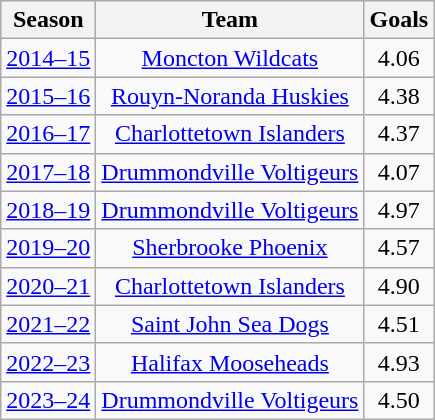<table class="wikitable" style="text-align:center">
<tr>
<th>Season</th>
<th>Team</th>
<th>Goals</th>
</tr>
<tr>
<td><a href='#'>2014–15</a></td>
<td><a href='#'>Moncton Wildcats</a></td>
<td>4.06</td>
</tr>
<tr>
<td><a href='#'>2015–16</a></td>
<td><a href='#'>Rouyn-Noranda Huskies</a></td>
<td>4.38</td>
</tr>
<tr>
<td><a href='#'>2016–17</a></td>
<td><a href='#'>Charlottetown Islanders</a></td>
<td>4.37</td>
</tr>
<tr>
<td><a href='#'>2017–18</a></td>
<td><a href='#'>Drummondville Voltigeurs</a></td>
<td>4.07</td>
</tr>
<tr>
<td><a href='#'>2018–19</a></td>
<td><a href='#'>Drummondville Voltigeurs</a></td>
<td>4.97</td>
</tr>
<tr>
<td><a href='#'>2019–20</a></td>
<td><a href='#'>Sherbrooke Phoenix</a></td>
<td>4.57</td>
</tr>
<tr>
<td><a href='#'>2020–21</a></td>
<td><a href='#'>Charlottetown Islanders</a></td>
<td>4.90</td>
</tr>
<tr>
<td><a href='#'>2021–22</a></td>
<td><a href='#'>Saint John Sea Dogs</a></td>
<td>4.51</td>
</tr>
<tr>
<td><a href='#'>2022–23</a></td>
<td><a href='#'>Halifax Mooseheads</a></td>
<td>4.93</td>
</tr>
<tr>
<td><a href='#'>2023–24</a></td>
<td><a href='#'>Drummondville Voltigeurs</a></td>
<td>4.50</td>
</tr>
</table>
